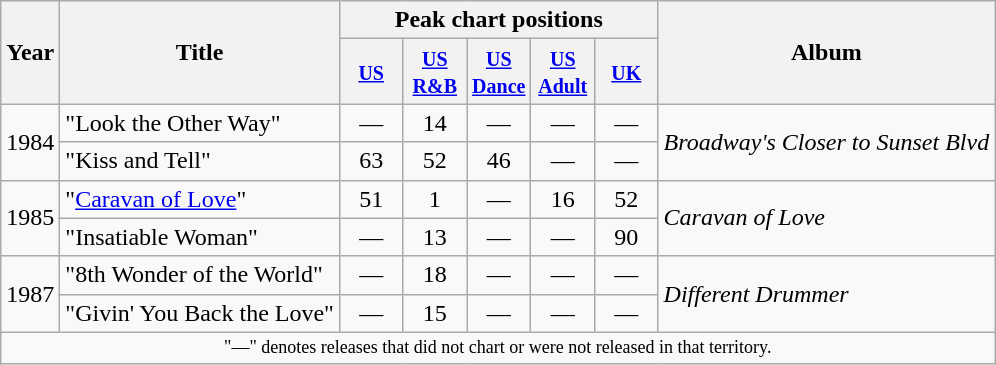<table class="wikitable">
<tr>
<th scope="col" rowspan="2">Year</th>
<th scope="col" rowspan="2">Title</th>
<th scope="col" colspan="5">Peak chart positions</th>
<th scope="col" rowspan="2">Album</th>
</tr>
<tr>
<th style="width:35px;"><small><a href='#'>US</a></small><br></th>
<th style="width:35px;"><small><a href='#'>US R&B</a></small><br></th>
<th style="width:35px;"><small><a href='#'>US Dance</a></small><br></th>
<th style="width:35px;"><small><a href='#'>US Adult</a></small><br></th>
<th style="width:35px;"><small><a href='#'>UK</a></small><br></th>
</tr>
<tr>
<td rowspan="2">1984</td>
<td>"Look the Other Way"</td>
<td align=center>―</td>
<td align=center>14</td>
<td align=center>―</td>
<td align=center>―</td>
<td align=center>―</td>
<td rowspan="2"><em>Broadway's Closer to Sunset Blvd</em></td>
</tr>
<tr>
<td>"Kiss and Tell"</td>
<td align=center>63</td>
<td align=center>52</td>
<td align=center>46</td>
<td align=center>―</td>
<td align=center>―</td>
</tr>
<tr>
<td rowspan="2">1985</td>
<td>"<a href='#'>Caravan of Love</a>"</td>
<td align=center>51</td>
<td align=center>1</td>
<td align=center>―</td>
<td align=center>16</td>
<td align=center>52</td>
<td rowspan="2"><em>Caravan of Love</em></td>
</tr>
<tr>
<td>"Insatiable Woman"</td>
<td align=center>―</td>
<td align=center>13</td>
<td align=center>―</td>
<td align=center>―</td>
<td align=center>90</td>
</tr>
<tr>
<td rowspan="2">1987</td>
<td>"8th Wonder of the World"</td>
<td align=center>―</td>
<td align=center>18</td>
<td align=center>―</td>
<td align=center>―</td>
<td align=center>―</td>
<td rowspan="2"><em>Different Drummer</em></td>
</tr>
<tr>
<td>"Givin' You Back the Love"</td>
<td align=center>―</td>
<td align=center>15</td>
<td align=center>―</td>
<td align=center>―</td>
<td align=center>―</td>
</tr>
<tr>
<td colspan="8" style="text-align:center; font-size:9pt;">"—" denotes releases that did not chart or were not released in that territory.</td>
</tr>
</table>
